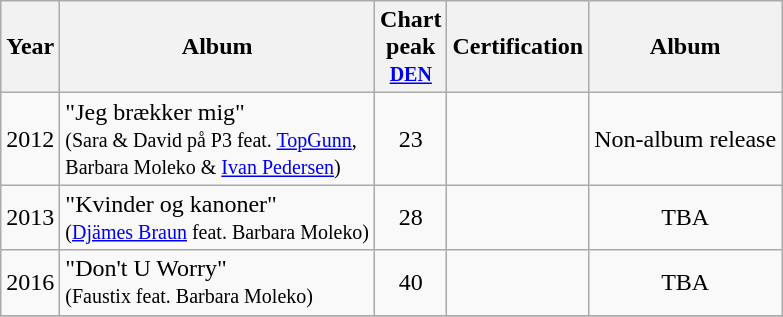<table class="wikitable">
<tr>
<th>Year</th>
<th>Album</th>
<th>Chart <br>peak<br><small><a href='#'>DEN</a></small><br></th>
<th>Certification</th>
<th>Album</th>
</tr>
<tr>
<td>2012</td>
<td>"Jeg brækker mig"<br><small>(Sara & David på P3 feat. <a href='#'>TopGunn</a>, <br>Barbara Moleko & <a href='#'>Ivan Pedersen</a>)</small></td>
<td style="text-align:center;">23</td>
<td style="text-align:center;"></td>
<td style="text-align:center;">Non-album release</td>
</tr>
<tr>
<td>2013</td>
<td>"Kvinder og kanoner"<br><small>(<a href='#'>Djämes Braun</a> feat. Barbara Moleko)</small></td>
<td style="text-align:center;">28</td>
<td style="text-align:center;"></td>
<td style="text-align:center;">TBA</td>
</tr>
<tr>
<td>2016</td>
<td>"Don't U Worry"<br><small>(Faustix feat. Barbara Moleko)</small></td>
<td style="text-align:center;">40<br></td>
<td style="text-align:center;"></td>
<td style="text-align:center;">TBA</td>
</tr>
<tr>
</tr>
</table>
